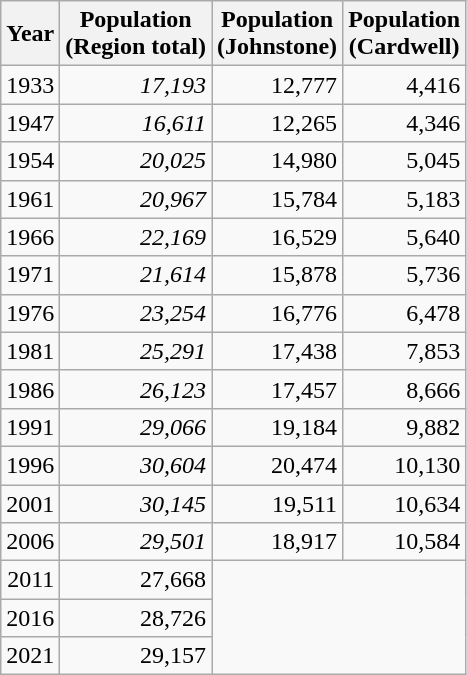<table class="wikitable" style="text-align:right;">
<tr>
<th>Year</th>
<th>Population<br>(Region total)</th>
<th>Population<br>(Johnstone)</th>
<th>Population<br>(Cardwell)</th>
</tr>
<tr>
<td>1933</td>
<td><em>17,193</em></td>
<td>12,777</td>
<td>4,416</td>
</tr>
<tr>
<td>1947</td>
<td><em>16,611</em></td>
<td>12,265</td>
<td>4,346</td>
</tr>
<tr>
<td>1954</td>
<td><em>20,025</em></td>
<td>14,980</td>
<td>5,045</td>
</tr>
<tr>
<td>1961</td>
<td><em>20,967</em></td>
<td>15,784</td>
<td>5,183</td>
</tr>
<tr>
<td>1966</td>
<td><em>22,169</em></td>
<td>16,529</td>
<td>5,640</td>
</tr>
<tr>
<td>1971</td>
<td><em>21,614</em></td>
<td>15,878</td>
<td>5,736</td>
</tr>
<tr>
<td>1976</td>
<td><em>23,254</em></td>
<td>16,776</td>
<td>6,478</td>
</tr>
<tr>
<td>1981</td>
<td><em>25,291</em></td>
<td>17,438</td>
<td>7,853</td>
</tr>
<tr>
<td>1986</td>
<td><em>26,123</em></td>
<td>17,457</td>
<td>8,666</td>
</tr>
<tr>
<td>1991</td>
<td><em>29,066</em></td>
<td>19,184</td>
<td>9,882</td>
</tr>
<tr>
<td>1996</td>
<td><em>30,604</em></td>
<td>20,474</td>
<td>10,130</td>
</tr>
<tr>
<td>2001</td>
<td><em>30,145</em></td>
<td>19,511</td>
<td>10,634</td>
</tr>
<tr>
<td>2006</td>
<td><em>29,501</em></td>
<td>18,917</td>
<td>10,584</td>
</tr>
<tr>
<td>2011</td>
<td>27,668</td>
</tr>
<tr>
<td>2016</td>
<td>28,726</td>
</tr>
<tr>
<td>2021</td>
<td>29,157</td>
</tr>
</table>
